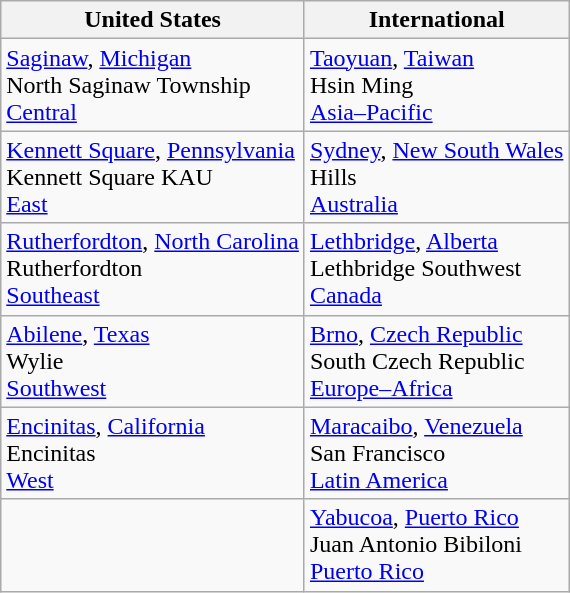<table class="wikitable">
<tr>
<th>United States</th>
<th>International</th>
</tr>
<tr>
<td> <a href='#'>Saginaw</a>, <a href='#'>Michigan</a><br>North Saginaw Township<br><a href='#'>Central</a></td>
<td> <a href='#'>Taoyuan</a>, <a href='#'>Taiwan</a><br>Hsin Ming<br><a href='#'>Asia–Pacific</a></td>
</tr>
<tr>
<td> <a href='#'>Kennett Square</a>, <a href='#'>Pennsylvania</a><br>Kennett Square KAU<br><a href='#'>East</a></td>
<td> <a href='#'>Sydney</a>, <a href='#'>New South Wales</a><br>Hills<br><a href='#'>Australia</a></td>
</tr>
<tr>
<td> <a href='#'>Rutherfordton</a>, <a href='#'>North Carolina</a><br>Rutherfordton<br><a href='#'>Southeast</a></td>
<td> <a href='#'>Lethbridge</a>, <a href='#'>Alberta</a><br>Lethbridge Southwest<br><a href='#'>Canada</a></td>
</tr>
<tr>
<td> <a href='#'>Abilene</a>, <a href='#'>Texas</a><br>Wylie<br><a href='#'>Southwest</a></td>
<td> <a href='#'>Brno</a>, <a href='#'>Czech Republic</a><br>South Czech Republic<br><a href='#'>Europe–Africa</a></td>
</tr>
<tr>
<td> <a href='#'>Encinitas</a>, <a href='#'>California</a><br>Encinitas<br><a href='#'>West</a></td>
<td> <a href='#'>Maracaibo</a>, <a href='#'>Venezuela</a><br>San Francisco<br><a href='#'>Latin America</a></td>
</tr>
<tr>
<td></td>
<td> <a href='#'>Yabucoa</a>, <a href='#'>Puerto Rico</a><br>Juan Antonio Bibiloni<br><a href='#'>Puerto Rico</a></td>
</tr>
</table>
